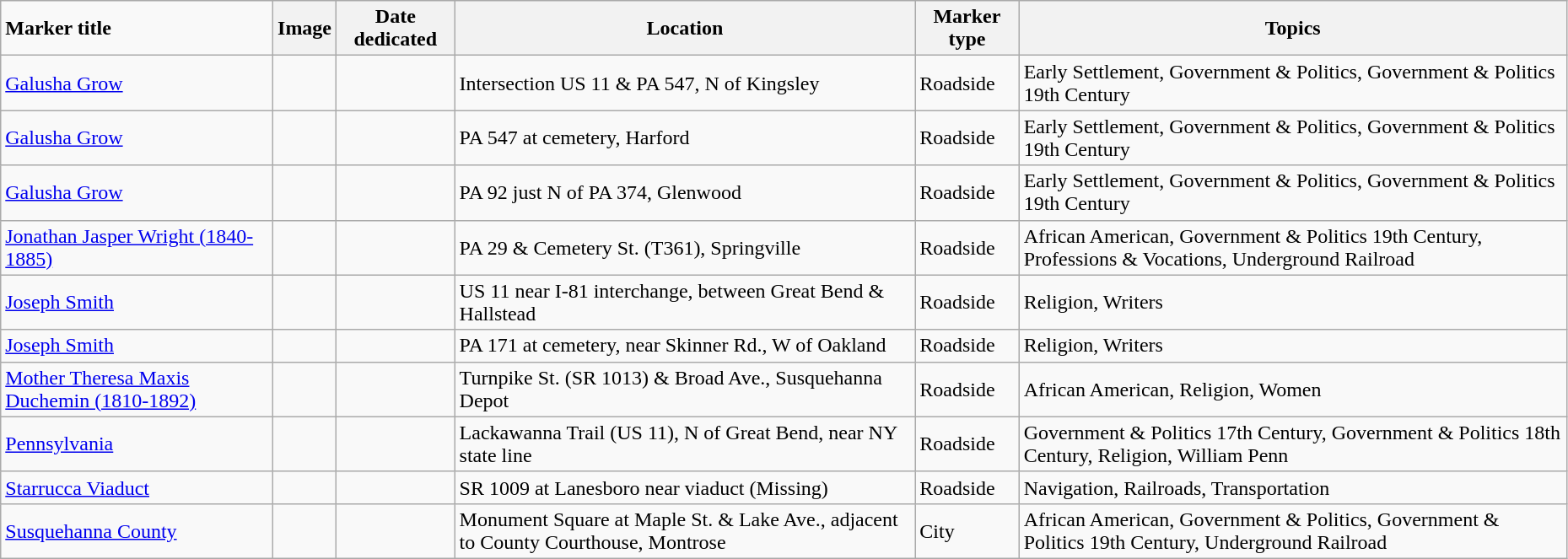<table class="wikitable sortable" style="width:98%">
<tr>
<td><strong>Marker title</strong></td>
<th class="unsortable"><strong>Image</strong></th>
<th><strong>Date dedicated</strong></th>
<th><strong>Location</strong></th>
<th><strong>Marker type</strong></th>
<th><strong>Topics</strong></th>
</tr>
<tr ->
<td><a href='#'>Galusha Grow</a></td>
<td></td>
<td></td>
<td>Intersection US 11 & PA 547, N of Kingsley<br><small></small></td>
<td>Roadside</td>
<td>Early Settlement, Government & Politics, Government & Politics 19th Century</td>
</tr>
<tr ->
<td><a href='#'>Galusha Grow</a></td>
<td></td>
<td></td>
<td>PA 547 at cemetery, Harford <br><small></small></td>
<td>Roadside</td>
<td>Early Settlement, Government & Politics, Government & Politics 19th Century</td>
</tr>
<tr ->
<td><a href='#'>Galusha Grow</a></td>
<td></td>
<td></td>
<td>PA 92 just N of PA 374, Glenwood<br><small></small></td>
<td>Roadside</td>
<td>Early Settlement, Government & Politics, Government & Politics 19th Century</td>
</tr>
<tr ->
<td><a href='#'>Jonathan Jasper Wright (1840-1885)</a></td>
<td></td>
<td></td>
<td>PA 29 & Cemetery St. (T361), Springville<br><small></small></td>
<td>Roadside</td>
<td>African American, Government & Politics 19th Century, Professions & Vocations, Underground Railroad</td>
</tr>
<tr ->
<td><a href='#'>Joseph Smith</a></td>
<td></td>
<td></td>
<td>US 11 near I-81 interchange, between Great Bend & Hallstead<br><small></small></td>
<td>Roadside</td>
<td>Religion, Writers</td>
</tr>
<tr ->
<td><a href='#'>Joseph Smith</a></td>
<td></td>
<td></td>
<td>PA 171 at cemetery, near Skinner Rd., W of Oakland<br><small></small></td>
<td>Roadside</td>
<td>Religion, Writers</td>
</tr>
<tr ->
<td><a href='#'>Mother Theresa Maxis Duchemin (1810-1892)</a></td>
<td></td>
<td></td>
<td>Turnpike St. (SR 1013) & Broad Ave., Susquehanna Depot<br><small></small></td>
<td>Roadside</td>
<td>African American, Religion, Women</td>
</tr>
<tr ->
<td><a href='#'>Pennsylvania</a></td>
<td></td>
<td></td>
<td>Lackawanna Trail (US 11), N of Great Bend, near NY state line<br><small></small></td>
<td>Roadside</td>
<td>Government & Politics 17th Century, Government & Politics 18th Century, Religion, William Penn</td>
</tr>
<tr ->
<td><a href='#'>Starrucca Viaduct</a></td>
<td></td>
<td></td>
<td>SR 1009 at Lanesboro near viaduct (Missing)<br><small></small></td>
<td>Roadside</td>
<td>Navigation, Railroads, Transportation</td>
</tr>
<tr ->
<td><a href='#'>Susquehanna County</a></td>
<td></td>
<td></td>
<td>Monument Square at Maple St. & Lake Ave., adjacent to County Courthouse, Montrose<br><small></small></td>
<td>City</td>
<td>African American, Government & Politics, Government & Politics 19th Century, Underground Railroad</td>
</tr>
</table>
